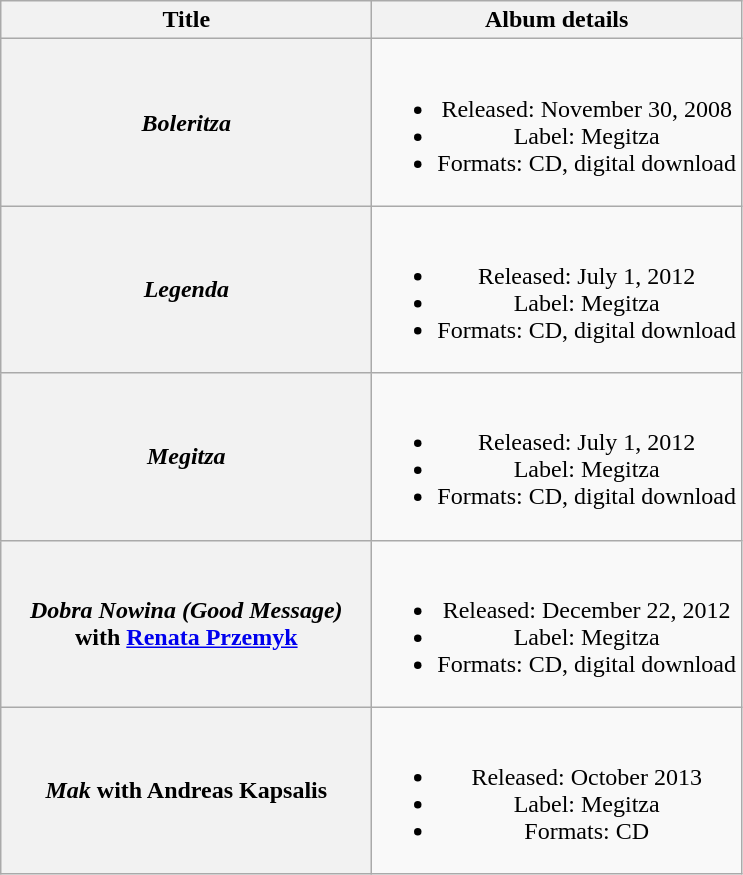<table class="wikitable plainrowheaders" style="text-align:center;">
<tr>
<th scope="col" style="width:15em;">Title</th>
<th scope="col">Album details</th>
</tr>
<tr>
<th scope="row"><em>Boleritza</em></th>
<td><br><ul><li>Released: November 30, 2008</li><li>Label: Megitza</li><li>Formats: CD, digital download</li></ul></td>
</tr>
<tr>
<th scope="row"><em>Legenda</em></th>
<td><br><ul><li>Released: July 1, 2012</li><li>Label: Megitza</li><li>Formats: CD, digital download</li></ul></td>
</tr>
<tr>
<th scope="row"><em>Megitza</em></th>
<td><br><ul><li>Released: July 1, 2012</li><li>Label: Megitza</li><li>Formats: CD, digital download</li></ul></td>
</tr>
<tr>
<th scope="row"><em>Dobra Nowina (Good Message)</em> with <a href='#'>Renata Przemyk</a></th>
<td><br><ul><li>Released: December 22, 2012</li><li>Label: Megitza</li><li>Formats: CD, digital download</li></ul></td>
</tr>
<tr>
<th scope="row"><em>Mak</em> with Andreas Kapsalis</th>
<td><br><ul><li>Released: October 2013</li><li>Label: Megitza</li><li>Formats: CD</li></ul></td>
</tr>
</table>
